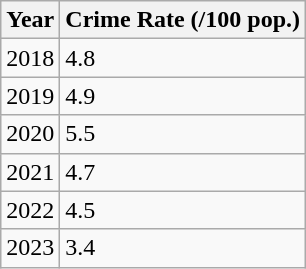<table class="wikitable">
<tr>
<th>Year</th>
<th>Crime Rate (/100 pop.)</th>
</tr>
<tr>
<td>2018</td>
<td>4.8</td>
</tr>
<tr>
<td>2019</td>
<td>4.9</td>
</tr>
<tr>
<td>2020</td>
<td>5.5</td>
</tr>
<tr>
<td>2021</td>
<td>4.7</td>
</tr>
<tr>
<td>2022</td>
<td>4.5</td>
</tr>
<tr>
<td>2023</td>
<td>3.4</td>
</tr>
</table>
